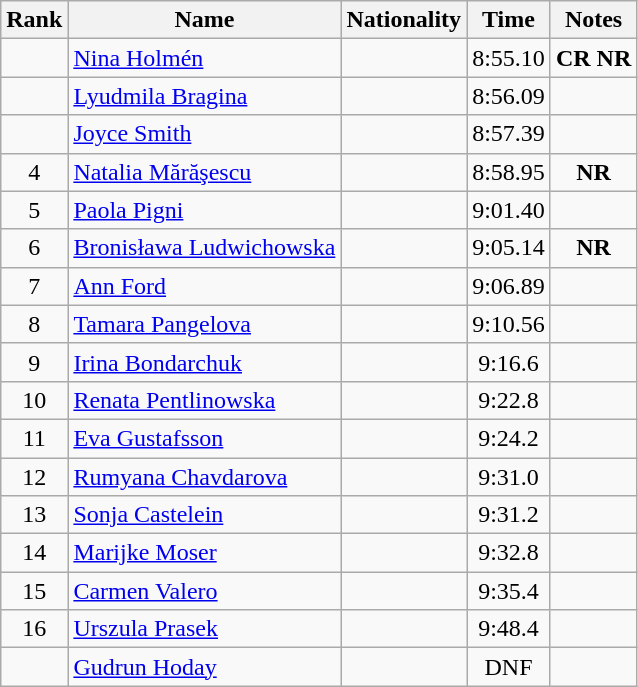<table class="wikitable sortable" style="text-align:center">
<tr>
<th>Rank</th>
<th>Name</th>
<th>Nationality</th>
<th>Time</th>
<th>Notes</th>
</tr>
<tr>
<td></td>
<td align=left><a href='#'>Nina Holmén</a></td>
<td align=left></td>
<td>8:55.10</td>
<td><strong>CR NR</strong></td>
</tr>
<tr>
<td></td>
<td align=left><a href='#'>Lyudmila Bragina</a></td>
<td align=left></td>
<td>8:56.09</td>
<td></td>
</tr>
<tr>
<td></td>
<td align=left><a href='#'>Joyce Smith</a></td>
<td align=left></td>
<td>8:57.39</td>
<td></td>
</tr>
<tr>
<td>4</td>
<td align=left><a href='#'>Natalia Mărăşescu</a></td>
<td align=left></td>
<td>8:58.95</td>
<td><strong>NR</strong></td>
</tr>
<tr>
<td>5</td>
<td align=left><a href='#'>Paola Pigni</a></td>
<td align=left></td>
<td>9:01.40</td>
<td></td>
</tr>
<tr>
<td>6</td>
<td align=left><a href='#'>Bronisława Ludwichowska</a></td>
<td align=left></td>
<td>9:05.14</td>
<td><strong>NR</strong></td>
</tr>
<tr>
<td>7</td>
<td align=left><a href='#'>Ann Ford</a></td>
<td align=left></td>
<td>9:06.89</td>
<td></td>
</tr>
<tr>
<td>8</td>
<td align=left><a href='#'>Tamara Pangelova</a></td>
<td align=left></td>
<td>9:10.56</td>
<td></td>
</tr>
<tr>
<td>9</td>
<td align=left><a href='#'>Irina Bondarchuk</a></td>
<td align=left></td>
<td>9:16.6</td>
<td></td>
</tr>
<tr>
<td>10</td>
<td align=left><a href='#'>Renata Pentlinowska</a></td>
<td align=left></td>
<td>9:22.8</td>
<td></td>
</tr>
<tr>
<td>11</td>
<td align=left><a href='#'>Eva Gustafsson</a></td>
<td align=left></td>
<td>9:24.2</td>
<td></td>
</tr>
<tr>
<td>12</td>
<td align=left><a href='#'>Rumyana Chavdarova</a></td>
<td align=left></td>
<td>9:31.0</td>
<td></td>
</tr>
<tr>
<td>13</td>
<td align=left><a href='#'>Sonja Castelein</a></td>
<td align=left></td>
<td>9:31.2</td>
<td></td>
</tr>
<tr>
<td>14</td>
<td align=left><a href='#'>Marijke Moser</a></td>
<td align=left></td>
<td>9:32.8</td>
<td></td>
</tr>
<tr>
<td>15</td>
<td align=left><a href='#'>Carmen Valero</a></td>
<td align=left></td>
<td>9:35.4</td>
<td></td>
</tr>
<tr>
<td>16</td>
<td align=left><a href='#'>Urszula Prasek</a></td>
<td align=left></td>
<td>9:48.4</td>
<td></td>
</tr>
<tr>
<td></td>
<td align=left><a href='#'>Gudrun Hoday</a></td>
<td align=left></td>
<td>DNF</td>
<td></td>
</tr>
</table>
